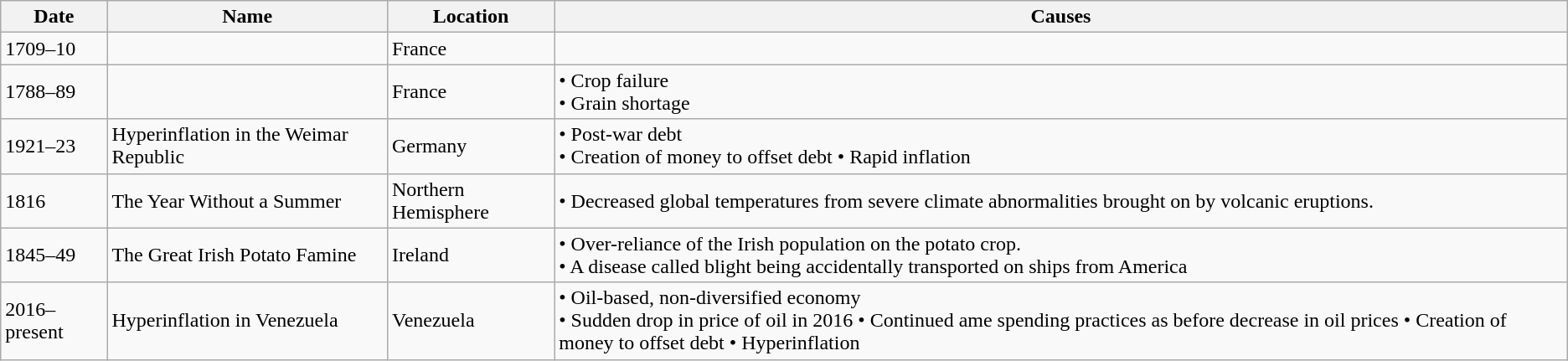<table class="wikitable">
<tr>
<th>Date</th>
<th>Name</th>
<th>Location</th>
<th>Causes</th>
</tr>
<tr>
<td>1709–10</td>
<td></td>
<td>France</td>
<td •  Economic inequality></td>
</tr>
<tr>
<td>1788–89</td>
<td></td>
<td>France</td>
<td>•  Crop failure<br>•  Grain shortage</td>
</tr>
<tr>
<td>1921–23</td>
<td>Hyperinflation in the Weimar Republic</td>
<td>Germany</td>
<td>•  Post-war debt<br>•  Creation of money to offset debt
•  Rapid inflation</td>
</tr>
<tr>
<td>1816</td>
<td>The Year Without a Summer</td>
<td>Northern Hemisphere</td>
<td>•  Decreased global temperatures from severe climate abnormalities brought on by volcanic eruptions.</td>
</tr>
<tr>
<td>1845–49</td>
<td>The Great Irish Potato Famine</td>
<td>Ireland</td>
<td>• Over-reliance of the Irish population on the potato crop.<br>• A disease called blight being accidentally transported on ships from America</td>
</tr>
<tr>
<td>2016–present</td>
<td>Hyperinflation in Venezuela</td>
<td>Venezuela</td>
<td>•  Oil-based, non-diversified economy<br>•  Sudden drop in price of oil in 2016
•  Continued ame spending practices as before decrease in oil prices
•  Creation of money to offset debt
•  Hyperinflation</td>
</tr>
</table>
